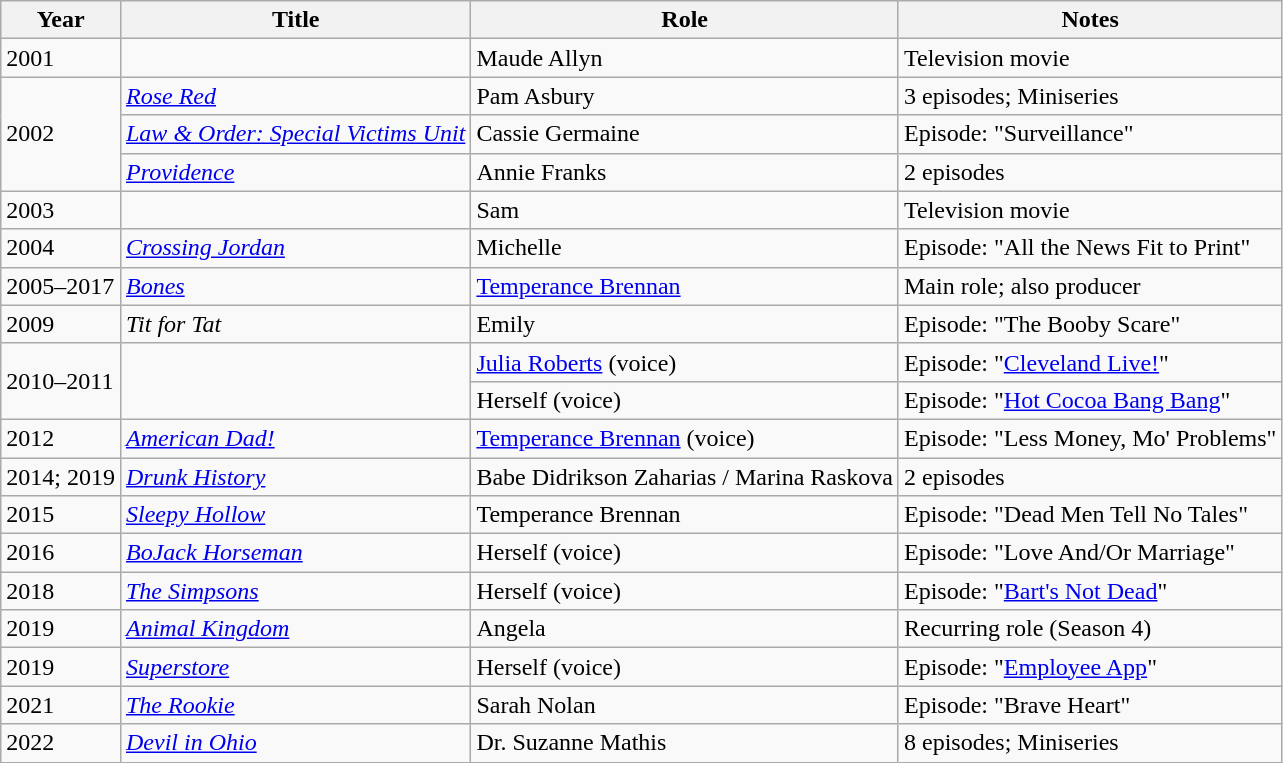<table class="wikitable sortable">
<tr>
<th>Year</th>
<th>Title</th>
<th>Role</th>
<th class="unsortable">Notes</th>
</tr>
<tr>
<td>2001</td>
<td><em></em></td>
<td>Maude Allyn</td>
<td>Television movie</td>
</tr>
<tr>
<td rowspan="3">2002</td>
<td><em><a href='#'>Rose Red</a></em></td>
<td>Pam Asbury</td>
<td>3 episodes; Miniseries</td>
</tr>
<tr>
<td><em><a href='#'>Law & Order: Special Victims Unit</a></em></td>
<td>Cassie Germaine</td>
<td>Episode: "Surveillance"</td>
</tr>
<tr>
<td><em><a href='#'>Providence</a></em></td>
<td>Annie Franks</td>
<td>2 episodes</td>
</tr>
<tr>
<td>2003</td>
<td><em></em></td>
<td>Sam</td>
<td>Television movie</td>
</tr>
<tr>
<td>2004</td>
<td><em><a href='#'>Crossing Jordan</a></em></td>
<td>Michelle</td>
<td>Episode: "All the News Fit to Print"</td>
</tr>
<tr>
<td>2005–2017</td>
<td><em><a href='#'>Bones</a></em></td>
<td><a href='#'>Temperance Brennan</a></td>
<td>Main role; also producer</td>
</tr>
<tr>
<td>2009</td>
<td><em>Tit for Tat</em></td>
<td>Emily</td>
<td>Episode: "The Booby Scare"</td>
</tr>
<tr>
<td rowspan="2">2010–2011</td>
<td rowspan="2"><em></em></td>
<td><a href='#'>Julia Roberts</a> (voice)</td>
<td>Episode: "<a href='#'>Cleveland Live!</a>"</td>
</tr>
<tr>
<td>Herself (voice)</td>
<td>Episode: "<a href='#'>Hot Cocoa Bang Bang</a>"</td>
</tr>
<tr>
<td>2012</td>
<td><em><a href='#'>American Dad!</a></em></td>
<td><a href='#'>Temperance Brennan</a> (voice)</td>
<td>Episode: "Less Money, Mo' Problems"</td>
</tr>
<tr>
<td>2014; 2019</td>
<td><em><a href='#'>Drunk History</a></em></td>
<td>Babe Didrikson Zaharias / Marina Raskova</td>
<td>2 episodes</td>
</tr>
<tr>
<td>2015</td>
<td><em><a href='#'>Sleepy Hollow</a></em></td>
<td>Temperance Brennan</td>
<td>Episode: "Dead Men Tell No Tales"</td>
</tr>
<tr>
<td>2016</td>
<td><em><a href='#'>BoJack Horseman</a></em></td>
<td>Herself (voice)</td>
<td>Episode: "Love And/Or Marriage"</td>
</tr>
<tr>
<td>2018</td>
<td><em><a href='#'>The Simpsons</a></em></td>
<td>Herself (voice)</td>
<td>Episode: "<a href='#'>Bart's Not Dead</a>"</td>
</tr>
<tr>
<td>2019</td>
<td><em><a href='#'>Animal Kingdom</a></em></td>
<td>Angela</td>
<td>Recurring role (Season 4)</td>
</tr>
<tr>
<td>2019</td>
<td><em><a href='#'>Superstore</a></em></td>
<td>Herself (voice)</td>
<td>Episode: "<a href='#'>Employee App</a>"</td>
</tr>
<tr>
<td>2021</td>
<td><em><a href='#'>The Rookie</a></em></td>
<td>Sarah Nolan</td>
<td>Episode: "Brave Heart"</td>
</tr>
<tr>
<td>2022</td>
<td><em><a href='#'>Devil in Ohio</a></em></td>
<td>Dr. Suzanne Mathis</td>
<td>8 episodes; Miniseries</td>
</tr>
</table>
